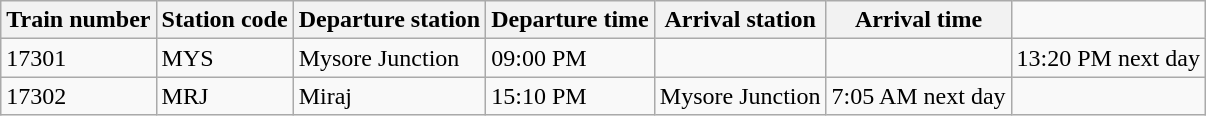<table class="wikitable">
<tr>
<th>Train number</th>
<th>Station code</th>
<th>Departure station</th>
<th>Departure time</th>
<th>Arrival station</th>
<th>Arrival time</th>
</tr>
<tr>
<td>17301</td>
<td>MYS</td>
<td>Mysore Junction</td>
<td>09:00 PM</td>
<td></td>
<td></td>
<td>13:20 PM next day</td>
</tr>
<tr>
<td>17302</td>
<td>MRJ</td>
<td>Miraj</td>
<td>15:10 PM</td>
<td>Mysore Junction</td>
<td>7:05 AM next day</td>
</tr>
</table>
